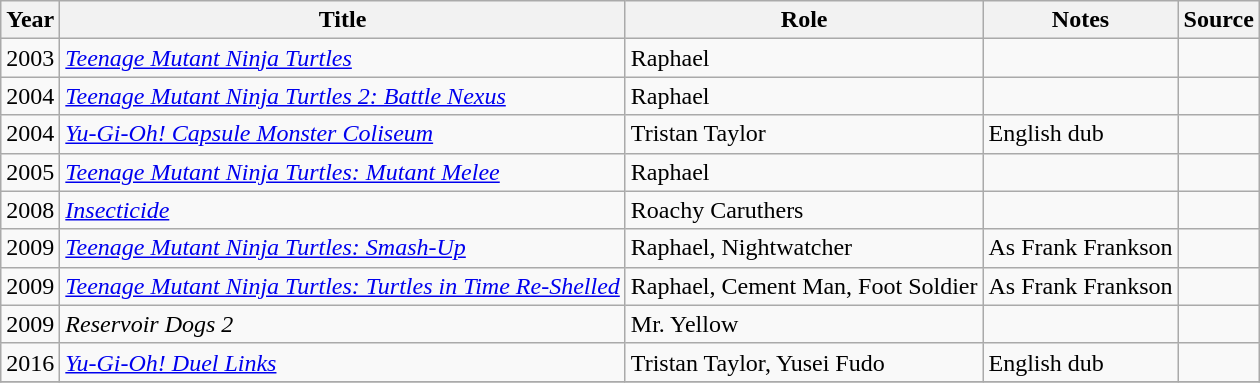<table class="wikitable">
<tr>
<th>Year</th>
<th>Title</th>
<th>Role</th>
<th>Notes</th>
<th>Source</th>
</tr>
<tr>
<td>2003</td>
<td><em><a href='#'>Teenage Mutant Ninja Turtles</a></em></td>
<td>Raphael</td>
<td></td>
<td></td>
</tr>
<tr>
<td>2004</td>
<td><em><a href='#'>Teenage Mutant Ninja Turtles 2: Battle Nexus</a></em></td>
<td>Raphael</td>
<td></td>
<td></td>
</tr>
<tr>
<td>2004</td>
<td><em><a href='#'>Yu-Gi-Oh! Capsule Monster Coliseum</a></em></td>
<td>Tristan Taylor</td>
<td>English dub</td>
<td></td>
</tr>
<tr>
<td>2005</td>
<td><em><a href='#'>Teenage Mutant Ninja Turtles: Mutant Melee</a></em></td>
<td>Raphael</td>
<td></td>
<td></td>
</tr>
<tr>
<td>2008</td>
<td><em><a href='#'>Insecticide</a></em></td>
<td>Roachy Caruthers</td>
<td></td>
<td></td>
</tr>
<tr>
<td>2009</td>
<td><em><a href='#'>Teenage Mutant Ninja Turtles: Smash-Up</a></em></td>
<td>Raphael, Nightwatcher</td>
<td>As Frank Frankson</td>
<td></td>
</tr>
<tr>
<td>2009</td>
<td><em><a href='#'>Teenage Mutant Ninja Turtles: Turtles in Time Re-Shelled</a></em></td>
<td>Raphael, Cement Man, Foot Soldier</td>
<td>As Frank Frankson</td>
<td></td>
</tr>
<tr>
<td>2009</td>
<td><em>Reservoir Dogs 2</em></td>
<td>Mr. Yellow</td>
<td></td>
<td></td>
</tr>
<tr>
<td>2016</td>
<td><em><a href='#'>Yu-Gi-Oh! Duel Links</a></em></td>
<td>Tristan Taylor, Yusei Fudo</td>
<td>English dub</td>
<td></td>
</tr>
<tr>
</tr>
</table>
